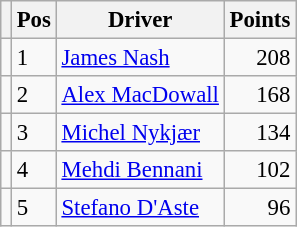<table class="wikitable" style="font-size: 95%;">
<tr>
<th></th>
<th>Pos</th>
<th>Driver</th>
<th>Points</th>
</tr>
<tr>
<td align="left"></td>
<td>1</td>
<td> <a href='#'>James Nash</a></td>
<td align="right">208</td>
</tr>
<tr>
<td align="left"></td>
<td>2</td>
<td> <a href='#'>Alex MacDowall</a></td>
<td align="right">168</td>
</tr>
<tr>
<td align="left"></td>
<td>3</td>
<td> <a href='#'>Michel Nykjær</a></td>
<td align="right">134</td>
</tr>
<tr>
<td align="left"></td>
<td>4</td>
<td> <a href='#'>Mehdi Bennani</a></td>
<td align="right">102</td>
</tr>
<tr>
<td align="left"></td>
<td>5</td>
<td> <a href='#'>Stefano D'Aste</a></td>
<td align="right">96</td>
</tr>
</table>
